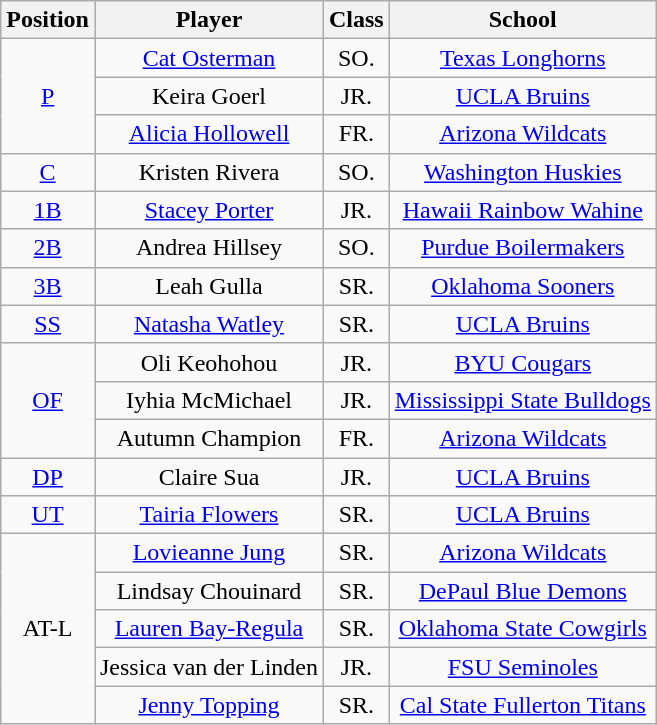<table class="wikitable">
<tr>
<th>Position</th>
<th>Player</th>
<th>Class</th>
<th>School</th>
</tr>
<tr align=center>
<td rowspan=3><a href='#'>P</a></td>
<td><a href='#'>Cat Osterman</a></td>
<td>SO.</td>
<td><a href='#'>Texas Longhorns</a></td>
</tr>
<tr align=center>
<td>Keira Goerl</td>
<td>JR.</td>
<td><a href='#'>UCLA Bruins</a></td>
</tr>
<tr align=center>
<td><a href='#'>Alicia Hollowell</a></td>
<td>FR.</td>
<td><a href='#'>Arizona Wildcats</a></td>
</tr>
<tr align=center>
<td rowspan=1><a href='#'>C</a></td>
<td>Kristen Rivera</td>
<td>SO.</td>
<td><a href='#'>Washington Huskies</a></td>
</tr>
<tr align=center>
<td rowspan=1><a href='#'>1B</a></td>
<td><a href='#'>Stacey Porter</a></td>
<td>JR.</td>
<td><a href='#'>Hawaii Rainbow Wahine</a></td>
</tr>
<tr align=center>
<td rowspan=1><a href='#'>2B</a></td>
<td>Andrea Hillsey</td>
<td>SO.</td>
<td><a href='#'>Purdue Boilermakers</a></td>
</tr>
<tr align=center>
<td rowspan=1><a href='#'>3B</a></td>
<td>Leah Gulla</td>
<td>SR.</td>
<td><a href='#'>Oklahoma Sooners</a></td>
</tr>
<tr align=center>
<td rowspan=1><a href='#'>SS</a></td>
<td><a href='#'>Natasha Watley</a></td>
<td>SR.</td>
<td><a href='#'>UCLA Bruins</a></td>
</tr>
<tr align=center>
<td rowspan=3><a href='#'>OF</a></td>
<td>Oli Keohohou</td>
<td>JR.</td>
<td><a href='#'>BYU Cougars</a></td>
</tr>
<tr align=center>
<td>Iyhia McMichael</td>
<td>JR.</td>
<td><a href='#'>Mississippi State Bulldogs</a></td>
</tr>
<tr align=center>
<td>Autumn Champion</td>
<td>FR.</td>
<td><a href='#'>Arizona Wildcats</a></td>
</tr>
<tr align=center>
<td rowspan=1><a href='#'>DP</a></td>
<td>Claire Sua</td>
<td>JR.</td>
<td><a href='#'>UCLA Bruins</a></td>
</tr>
<tr align=center>
<td rowspan=1><a href='#'>UT</a></td>
<td><a href='#'>Tairia Flowers</a></td>
<td>SR.</td>
<td><a href='#'>UCLA Bruins</a></td>
</tr>
<tr align=center>
<td rowspan=5>AT-L</td>
<td><a href='#'>Lovieanne Jung</a></td>
<td>SR.</td>
<td><a href='#'>Arizona Wildcats</a></td>
</tr>
<tr align=center>
<td>Lindsay Chouinard</td>
<td>SR.</td>
<td><a href='#'>DePaul Blue Demons</a></td>
</tr>
<tr align=center>
<td><a href='#'>Lauren Bay-Regula</a></td>
<td>SR.</td>
<td><a href='#'>Oklahoma State Cowgirls</a></td>
</tr>
<tr align=center>
<td>Jessica van der Linden</td>
<td>JR.</td>
<td><a href='#'>FSU Seminoles</a></td>
</tr>
<tr align=center>
<td><a href='#'>Jenny Topping</a></td>
<td>SR.</td>
<td><a href='#'>Cal State Fullerton Titans</a></td>
</tr>
</table>
